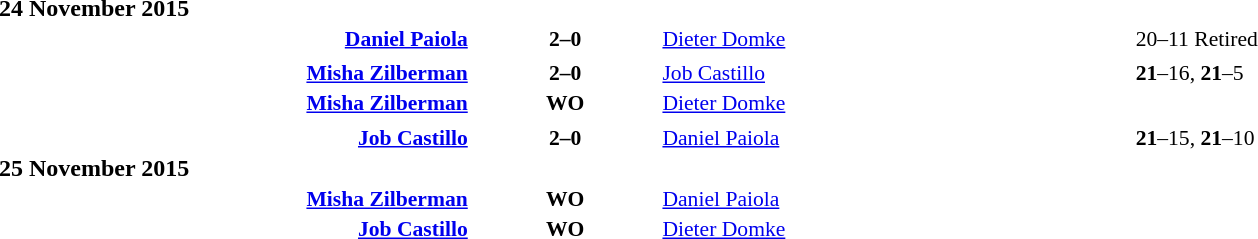<table style="width:100%;" cellspacing="1">
<tr>
<th width=25%></th>
<th width=10%></th>
<th width=25%></th>
</tr>
<tr>
<td><strong>24 November 2015</strong></td>
</tr>
<tr style=font-size:90%>
<td align=right><strong> <a href='#'>Daniel Paiola</a></strong></td>
<td align=center><strong> 2–0 </strong></td>
<td> <a href='#'>Dieter Domke</a></td>
<td>20–11 Retired</td>
</tr>
<tr>
<td></td>
</tr>
<tr style=font-size:90%>
<td align=right><strong> <a href='#'>Misha Zilberman</a></strong></td>
<td align=center><strong> 2–0 </strong></td>
<td> <a href='#'>Job Castillo</a></td>
<td><strong>21</strong>–16, <strong>21</strong>–5</td>
<td></td>
</tr>
<tr style=font-size:90%>
<td align=right><strong> <a href='#'>Misha Zilberman</a></strong></td>
<td align=center><strong> WO </strong></td>
<td> <a href='#'>Dieter Domke</a></td>
<td></td>
</tr>
<tr>
<td></td>
</tr>
<tr style=font-size:90%>
<td align=right><strong> <a href='#'>Job Castillo</a></strong></td>
<td align=center><strong> 2–0 </strong></td>
<td> <a href='#'>Daniel Paiola</a></td>
<td><strong>21</strong>–15, <strong>21</strong>–10</td>
</tr>
<tr>
<td><strong>25 November 2015</strong></td>
</tr>
<tr style=font-size:90%>
<td align=right><strong> <a href='#'>Misha Zilberman</a></strong></td>
<td align=center><strong> WO </strong></td>
<td> <a href='#'>Daniel Paiola</a></td>
<td></td>
<td></td>
</tr>
<tr style=font-size:90%>
<td align=right><strong> <a href='#'>Job Castillo</a></strong></td>
<td align=center><strong> WO </strong></td>
<td> <a href='#'>Dieter Domke</a></td>
<td></td>
</tr>
</table>
